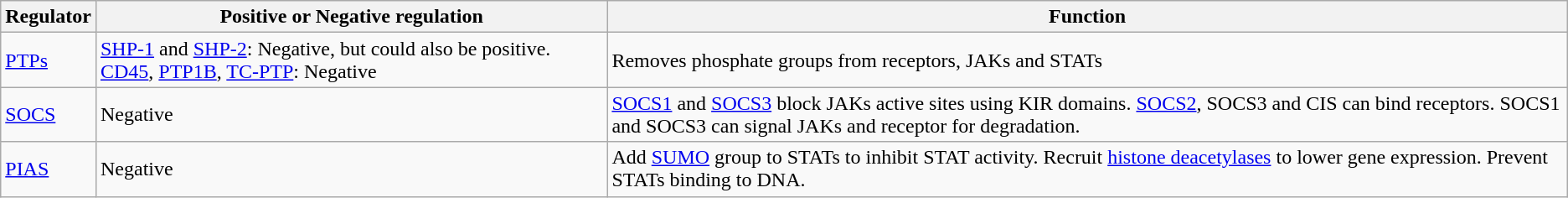<table class="wikitable">
<tr>
<th>Regulator</th>
<th>Positive or Negative regulation</th>
<th>Function</th>
</tr>
<tr>
<td><a href='#'>PTPs</a></td>
<td><a href='#'>SHP-1</a> and <a href='#'>SHP-2</a>: Negative, but could also be positive. <a href='#'>CD45</a>, <a href='#'>PTP1B</a>, <a href='#'>TC-PTP</a>: Negative</td>
<td>Removes phosphate groups from receptors, JAKs and STATs</td>
</tr>
<tr>
<td><a href='#'>SOCS</a></td>
<td>Negative</td>
<td><a href='#'>SOCS1</a> and <a href='#'>SOCS3</a> block JAKs active sites using KIR domains. <a href='#'>SOCS2</a>, SOCS3 and CIS can bind receptors. SOCS1 and SOCS3 can signal JAKs and receptor for degradation.</td>
</tr>
<tr>
<td><a href='#'>PIAS</a></td>
<td>Negative</td>
<td>Add <a href='#'>SUMO</a> group to STATs to inhibit STAT activity. Recruit <a href='#'>histone deacetylases</a> to lower gene expression. Prevent STATs binding to DNA.</td>
</tr>
</table>
